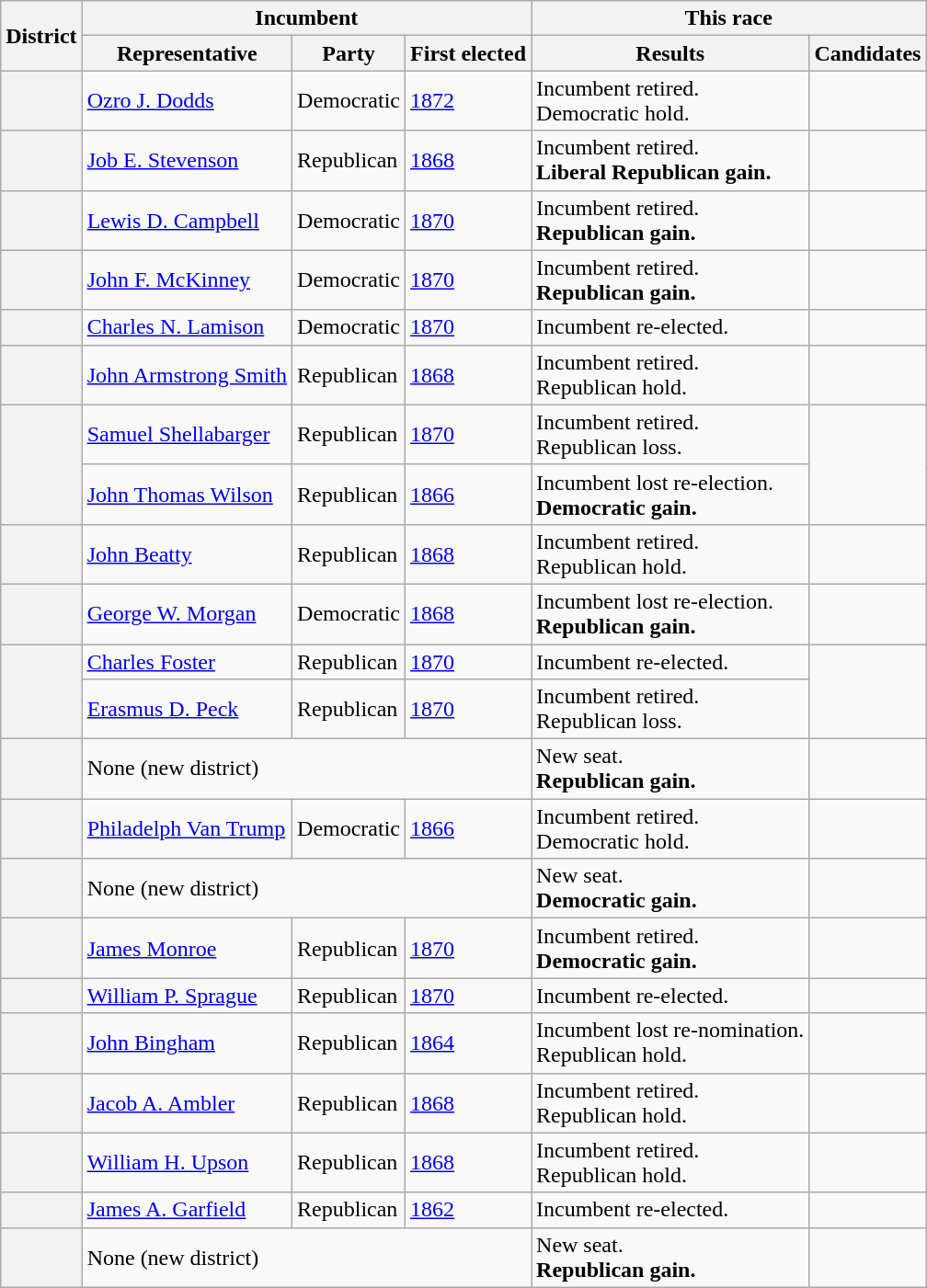<table class=wikitable>
<tr>
<th rowspan=2>District</th>
<th colspan=3>Incumbent</th>
<th colspan=2>This race</th>
</tr>
<tr>
<th>Representative</th>
<th>Party</th>
<th>First elected</th>
<th>Results</th>
<th>Candidates</th>
</tr>
<tr>
<th></th>
<td><a href='#'>Ozro J. Dodds</a></td>
<td>Democratic</td>
<td><a href='#'>1872 </a></td>
<td>Incumbent retired.<br>Democratic hold.</td>
<td nowrap></td>
</tr>
<tr>
<th></th>
<td><a href='#'>Job E. Stevenson</a></td>
<td>Republican</td>
<td><a href='#'>1868</a></td>
<td>Incumbent retired.<br><strong>Liberal Republican gain.</strong></td>
<td nowrap></td>
</tr>
<tr>
<th></th>
<td><a href='#'>Lewis D. Campbell</a></td>
<td>Democratic</td>
<td><a href='#'>1870</a></td>
<td>Incumbent retired.<br><strong>Republican gain.</strong></td>
<td nowrap></td>
</tr>
<tr>
<th></th>
<td><a href='#'>John F. McKinney</a></td>
<td>Democratic</td>
<td><a href='#'>1870</a></td>
<td>Incumbent retired.<br><strong>Republican gain.</strong></td>
<td nowrap></td>
</tr>
<tr>
<th></th>
<td><a href='#'>Charles N. Lamison</a></td>
<td>Democratic</td>
<td><a href='#'>1870</a></td>
<td>Incumbent re-elected.</td>
<td nowrap></td>
</tr>
<tr>
<th></th>
<td><a href='#'>John Armstrong Smith</a></td>
<td>Republican</td>
<td><a href='#'>1868</a></td>
<td>Incumbent retired.<br>Republican hold.</td>
<td nowrap></td>
</tr>
<tr>
<th rowspan=2></th>
<td><a href='#'>Samuel Shellabarger</a></td>
<td>Republican</td>
<td><a href='#'>1870</a></td>
<td>Incumbent retired.<br>Republican loss.</td>
<td rowspan=2 nowrap></td>
</tr>
<tr>
<td><a href='#'>John Thomas Wilson</a><br></td>
<td>Republican</td>
<td><a href='#'>1866</a></td>
<td>Incumbent lost re-election.<br><strong>Democratic gain.</strong></td>
</tr>
<tr>
<th></th>
<td><a href='#'>John Beatty</a></td>
<td>Republican</td>
<td><a href='#'>1868 </a></td>
<td>Incumbent retired.<br>Republican hold.</td>
<td nowrap></td>
</tr>
<tr>
<th></th>
<td><a href='#'>George W. Morgan</a><br></td>
<td>Democratic</td>
<td><a href='#'>1868</a></td>
<td>Incumbent lost re-election.<br><strong>Republican gain.</strong></td>
<td nowrap></td>
</tr>
<tr>
<th rowspan=2></th>
<td><a href='#'>Charles Foster</a><br></td>
<td>Republican</td>
<td><a href='#'>1870</a></td>
<td>Incumbent re-elected.</td>
<td rowspan=2 nowrap></td>
</tr>
<tr>
<td><a href='#'>Erasmus D. Peck</a></td>
<td>Republican</td>
<td><a href='#'>1870 </a></td>
<td>Incumbent retired.<br>Republican loss.</td>
</tr>
<tr>
<th></th>
<td colspan=3>None (new district)</td>
<td>New seat.<br><strong>Republican gain.</strong></td>
<td nowrap></td>
</tr>
<tr>
<th></th>
<td><a href='#'>Philadelph Van Trump</a></td>
<td>Democratic</td>
<td><a href='#'>1866</a></td>
<td>Incumbent retired.<br>Democratic hold.</td>
<td nowrap></td>
</tr>
<tr>
<th></th>
<td colspan=3>None (new district)</td>
<td>New seat.<br><strong>Democratic gain.</strong></td>
<td nowrap></td>
</tr>
<tr>
<th></th>
<td><a href='#'>James Monroe</a></td>
<td>Republican</td>
<td><a href='#'>1870</a></td>
<td>Incumbent retired.<br><strong>Democratic gain.</strong></td>
<td nowrap></td>
</tr>
<tr>
<th></th>
<td><a href='#'>William P. Sprague</a></td>
<td>Republican</td>
<td><a href='#'>1870</a></td>
<td>Incumbent re-elected.</td>
<td nowrap></td>
</tr>
<tr>
<th></th>
<td><a href='#'>John Bingham</a></td>
<td>Republican</td>
<td><a href='#'>1864</a></td>
<td>Incumbent lost re-nomination.<br>Republican hold.</td>
<td nowrap></td>
</tr>
<tr>
<th></th>
<td><a href='#'>Jacob A. Ambler</a></td>
<td>Republican</td>
<td><a href='#'>1868</a></td>
<td>Incumbent retired.<br>Republican hold.</td>
<td nowrap></td>
</tr>
<tr>
<th></th>
<td><a href='#'>William H. Upson</a></td>
<td>Republican</td>
<td><a href='#'>1868</a></td>
<td>Incumbent retired.<br>Republican hold.</td>
<td nowrap></td>
</tr>
<tr>
<th></th>
<td><a href='#'>James A. Garfield</a></td>
<td>Republican</td>
<td><a href='#'>1862</a></td>
<td>Incumbent re-elected.</td>
<td nowrap></td>
</tr>
<tr>
<th></th>
<td colspan=3>None (new district)</td>
<td>New seat.<br><strong>Republican gain.</strong></td>
<td nowrap></td>
</tr>
</table>
